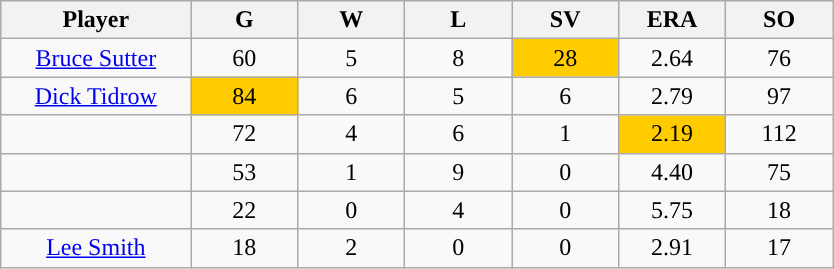<table class="wikitable sortable">
<tr>
<th bgcolor="#DDDDFF" width="16%">Player</th>
<th bgcolor="#DDDDFF" width="9%">G</th>
<th bgcolor="#DDDDFF" width="9%">W</th>
<th bgcolor="#DDDDFF" width="9%">L</th>
<th bgcolor="#DDDDFF" width="9%">SV</th>
<th bgcolor="#DDDDFF" width="9%">ERA</th>
<th bgcolor="#DDDDFF" width="9%">SO</th>
</tr>
<tr align="center">
<td><a href='#'>Bruce Sutter</a></td>
<td>60</td>
<td>5</td>
<td>8</td>
<td style="background:#fc0;">28</td>
<td>2.64</td>
<td>76</td>
</tr>
<tr align=center>
<td><a href='#'>Dick Tidrow</a></td>
<td style="background:#fc0;">84</td>
<td>6</td>
<td>5</td>
<td>6</td>
<td>2.79</td>
<td>97</td>
</tr>
<tr align=center>
<td></td>
<td>72</td>
<td>4</td>
<td>6</td>
<td>1</td>
<td style="background:#fc0;">2.19</td>
<td>112</td>
</tr>
<tr align="center">
<td></td>
<td>53</td>
<td>1</td>
<td>9</td>
<td>0</td>
<td>4.40</td>
<td>75</td>
</tr>
<tr align="center">
<td></td>
<td>22</td>
<td>0</td>
<td>4</td>
<td>0</td>
<td>5.75</td>
<td>18</td>
</tr>
<tr align="center">
<td><a href='#'>Lee Smith</a></td>
<td>18</td>
<td>2</td>
<td>0</td>
<td>0</td>
<td>2.91</td>
<td>17</td>
</tr>
</table>
